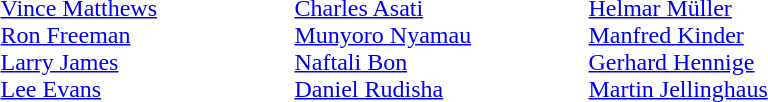<table>
<tr>
<td style="width:12em" valign=top><br><a href='#'>Vince Matthews</a><br> <a href='#'>Ron Freeman</a><br> <a href='#'>Larry James</a><br> <a href='#'>Lee Evans</a></td>
<td style="width:12em" valign=top><br><a href='#'>Charles Asati</a><br> <a href='#'>Munyoro Nyamau</a><br> <a href='#'>Naftali Bon</a><br> <a href='#'>Daniel Rudisha</a></td>
<td style="width:12em" valign=top><br><a href='#'>Helmar Müller</a><br> <a href='#'>Manfred Kinder</a><br> <a href='#'>Gerhard Hennige</a><br> <a href='#'>Martin Jellinghaus</a></td>
</tr>
</table>
